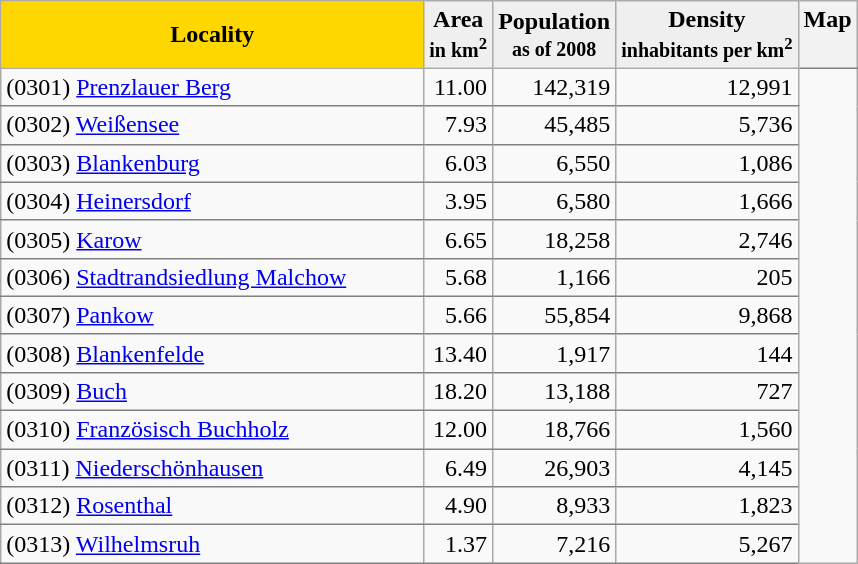<table class="sortable wikitable" style="float:left;">
<tr>
<th style="background:gold;">Locality</th>
<th style="background:#efefef;">Area <br><small>in km<sup>2</sup></small></th>
<th style="background:#efefef;">Population <br><small>as of 2008</small></th>
<th style="background:#efefef;">Density <small><br>inhabitants per km<sup>2</sup></small></th>
<th rowspan"14"  style="border-bottom:1px solid gray; vertical-align:top;" class="unsortable">Map</th>
</tr>
<tr>
<td style="border-bottom:1px solid gray;"> (0301) <a href='#'>Prenzlauer Berg</a></td>
<td style="border-bottom:1px solid gray; text-align:right;">11.00</td>
<td style="border-bottom:1px solid gray; text-align:right;">142,319</td>
<td style="border-bottom:1px solid gray; text-align:right;">12,991</td>
<td rowspan="13"></td>
</tr>
<tr>
<td style="border-bottom:1px solid gray;"> (0302) <a href='#'>Weißensee</a></td>
<td style="border-bottom:1px solid gray; text-align:right;">7.93</td>
<td style="border-bottom:1px solid gray; text-align:right;">45,485</td>
<td style="border-bottom:1px solid gray; text-align:right;">5,736</td>
</tr>
<tr>
<td style="border-bottom:1px solid gray;"> (0303) <a href='#'>Blankenburg</a></td>
<td style="border-bottom:1px solid gray; text-align:right;">6.03</td>
<td style="border-bottom:1px solid gray; text-align:right;">6,550</td>
<td style="border-bottom:1px solid gray; text-align:right;">1,086</td>
</tr>
<tr>
<td style="border-bottom:1px solid gray;"> (0304) <a href='#'>Heinersdorf</a></td>
<td style="border-bottom:1px solid gray; text-align:right;">3.95</td>
<td style="border-bottom:1px solid gray; text-align:right;">6,580</td>
<td style="border-bottom:1px solid gray; text-align:right;">1,666</td>
</tr>
<tr>
<td style="border-bottom:1px solid gray;"> (0305) <a href='#'>Karow</a></td>
<td style="border-bottom:1px solid gray; text-align:right;">6.65</td>
<td style="border-bottom:1px solid gray; text-align:right;">18,258</td>
<td style="border-bottom:1px solid gray; text-align:right;">2,746</td>
</tr>
<tr>
<td style="border-bottom:1px solid gray;"> (0306) <a href='#'>Stadtrandsiedlung Malchow</a>            </td>
<td style="border-bottom:1px solid gray; text-align:right;">5.68</td>
<td style="border-bottom:1px solid gray; text-align:right;">1,166</td>
<td style="border-bottom:1px solid gray; text-align:right;">205</td>
</tr>
<tr>
<td style="border-bottom:1px solid gray;"> (0307) <a href='#'>Pankow</a></td>
<td style="border-bottom:1px solid gray; text-align:right;">5.66</td>
<td style="border-bottom:1px solid gray; text-align:right;">55,854</td>
<td style="border-bottom:1px solid gray; text-align:right;">9,868</td>
</tr>
<tr>
<td style="border-bottom:1px solid gray;"> (0308) <a href='#'>Blankenfelde</a></td>
<td style="border-bottom:1px solid gray; text-align:right;">13.40</td>
<td style="border-bottom:1px solid gray; text-align:right;">1,917</td>
<td style="border-bottom:1px solid gray; text-align:right;">144</td>
</tr>
<tr>
<td style="border-bottom:1px solid gray;"> (0309) <a href='#'>Buch</a></td>
<td style="border-bottom:1px solid gray; text-align:right;">18.20</td>
<td style="border-bottom:1px solid gray; text-align:right;">13,188</td>
<td style="border-bottom:1px solid gray; text-align:right;">727</td>
</tr>
<tr>
<td style="border-bottom:1px solid gray;"> (0310) <a href='#'>Französisch Buchholz</a></td>
<td style="border-bottom:1px solid gray; text-align:right;">12.00</td>
<td style="border-bottom:1px solid gray; text-align:right;">18,766</td>
<td style="border-bottom:1px solid gray; text-align:right;">1,560</td>
</tr>
<tr>
<td style="border-bottom:1px solid gray;"> (0311) <a href='#'>Niederschönhausen</a></td>
<td style="border-bottom:1px solid gray; text-align:right;">6.49</td>
<td style="border-bottom:1px solid gray; text-align:right;">26,903</td>
<td style="border-bottom:1px solid gray; text-align:right;">4,145</td>
</tr>
<tr>
<td style="border-bottom:1px solid gray;"> (0312) <a href='#'>Rosenthal</a></td>
<td style="border-bottom:1px solid gray; text-align:right;">4.90</td>
<td style="border-bottom:1px solid gray; text-align:right;">8,933</td>
<td style="border-bottom:1px solid gray; text-align:right;">1,823</td>
</tr>
<tr>
<td style="border-bottom:1px solid gray;"> (0313) <a href='#'>Wilhelmsruh</a></td>
<td style="border-bottom:1px solid gray; text-align:right;">1.37</td>
<td style="border-bottom:1px solid gray; text-align:right;">7,216</td>
<td style="border-bottom:1px solid gray; text-align:right;">5,267</td>
</tr>
</table>
